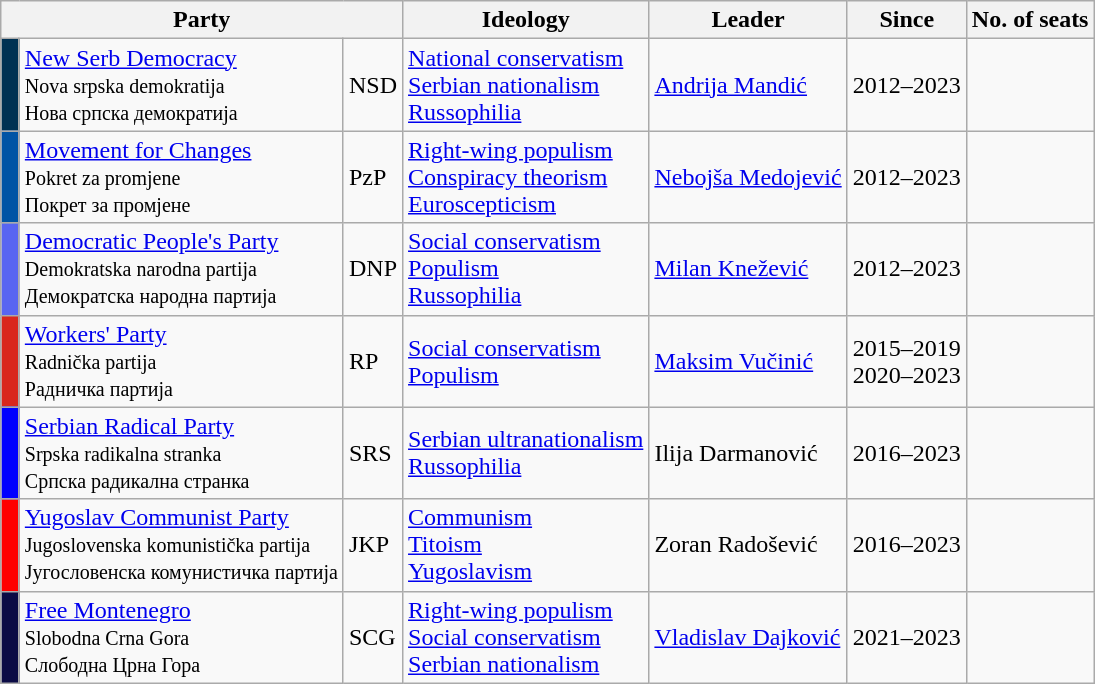<table class="wikitable">
<tr>
<th colspan=3>Party</th>
<th>Ideology</th>
<th>Leader</th>
<th>Since</th>
<th>No. of seats</th>
</tr>
<tr>
<th style="background-color:#003153;"></th>
<td><a href='#'>New Serb Democracy</a><br><small>Nova srpska demokratija<br>Нова српска демократија</small></td>
<td>NSD</td>
<td><a href='#'>National conservatism</a><br><a href='#'>Serbian nationalism</a><br><a href='#'>Russophilia</a></td>
<td><a href='#'>Andrija Mandić</a></td>
<td>2012–2023</td>
<td></td>
</tr>
<tr>
<th style="background-color:#0054A5;"></th>
<td><a href='#'>Movement for Changes</a><br><small>Pokret za promjene<br>Покрет за промјене</small></td>
<td>PzP</td>
<td><a href='#'>Right-wing populism</a><br><a href='#'>Conspiracy theorism</a><br><a href='#'>Euroscepticism</a></td>
<td><a href='#'>Nebojša Medojević</a></td>
<td>2012–2023</td>
<td></td>
</tr>
<tr>
<th style="background-color:#5865f2;"></th>
<td><a href='#'>Democratic People's Party</a><br><small>Demokratska narodna partija<br>Демократска народна партија</small></td>
<td>DNP</td>
<td><a href='#'>Social conservatism</a><br> <a href='#'>Populism</a><br><a href='#'>Russophilia</a></td>
<td><a href='#'>Milan Knežević</a></td>
<td>2012–2023</td>
<td></td>
</tr>
<tr>
<th style="background-color:#D9271D;"></th>
<td><a href='#'>Workers' Party</a><br><small>Radnička partija<br>Радничка партија</small></td>
<td>RP</td>
<td><a href='#'>Social conservatism</a><br><a href='#'>Populism</a></td>
<td><a href='#'>Maksim Vučinić</a></td>
<td>2015–2019<br>2020–2023</td>
<td></td>
</tr>
<tr>
<th style="background:blue;"></th>
<td><a href='#'>Serbian Radical Party</a><br><small>Srpska radikalna stranka<br>Српска радикална странка</small></td>
<td>SRS</td>
<td><a href='#'>Serbian ultranationalism</a><br><a href='#'>Russophilia</a></td>
<td>Ilija Darmanović</td>
<td>2016–2023</td>
<td></td>
</tr>
<tr>
<th style="background-color:red;"></th>
<td><a href='#'>Yugoslav Communist Party</a><br><small>Jugoslovenska komunistička partija<br>Југословенска комунистичка партија</small></td>
<td>JKP</td>
<td><a href='#'>Communism</a><br><a href='#'>Titoism</a><br><a href='#'>Yugoslavism</a></td>
<td>Zoran Radošević</td>
<td>2016–2023</td>
<td></td>
</tr>
<tr>
<th style="width:5px; background:#0B0B45;"></th>
<td><a href='#'>Free Montenegro</a><br><small>Slobodna Crna Gora<br>Слободна Црнa Горa</small></td>
<td>SCG</td>
<td><a href='#'>Right-wing populism</a><br><a href='#'>Social conservatism</a><br><a href='#'>Serbian nationalism</a></td>
<td><a href='#'>Vladislav Dajković</a></td>
<td>2021–2023</td>
<td></td>
</tr>
</table>
